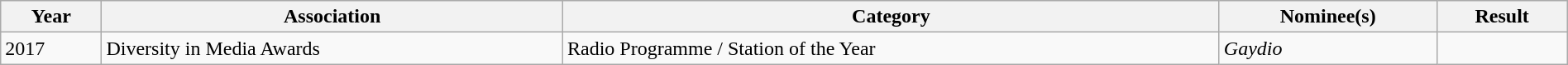<table class="wikitable" width="100%">
<tr>
<th>Year</th>
<th>Association</th>
<th>Category</th>
<th>Nominee(s)</th>
<th>Result</th>
</tr>
<tr>
<td rowspan="1">2017</td>
<td rowspan="1">Diversity in Media Awards</td>
<td>Radio Programme / Station of the Year</td>
<td><em>Gaydio</em></td>
<td></td>
</tr>
</table>
